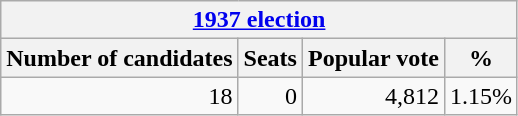<table class="wikitable">
<tr>
<th colspan=5><a href='#'>1937 election</a></th>
</tr>
<tr>
<th>Number of candidates</th>
<th>Seats</th>
<th>Popular vote</th>
<th>%</th>
</tr>
<tr>
<td align="right">18</td>
<td align="right">0</td>
<td align="right">4,812</td>
<td align="right">1.15%</td>
</tr>
</table>
